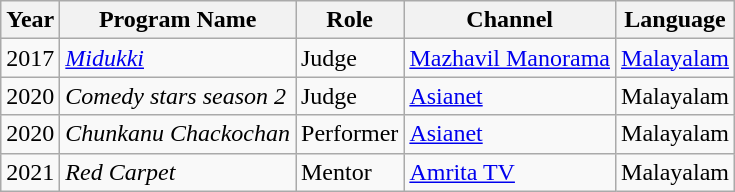<table class="wikitable">
<tr>
<th>Year</th>
<th>Program Name</th>
<th>Role</th>
<th>Channel</th>
<th>Language</th>
</tr>
<tr>
<td>2017</td>
<td><em><a href='#'>Midukki</a></em></td>
<td>Judge</td>
<td><a href='#'>Mazhavil Manorama</a></td>
<td><a href='#'>Malayalam</a></td>
</tr>
<tr>
<td>2020</td>
<td><em>Comedy stars season 2</em></td>
<td>Judge</td>
<td><a href='#'>Asianet</a></td>
<td>Malayalam</td>
</tr>
<tr>
<td>2020</td>
<td><em>Chunkanu Chackochan</em></td>
<td>Performer</td>
<td><a href='#'>Asianet</a></td>
<td>Malayalam</td>
</tr>
<tr>
<td>2021</td>
<td><em>Red Carpet</em></td>
<td>Mentor</td>
<td><a href='#'>Amrita TV</a></td>
<td>Malayalam</td>
</tr>
</table>
